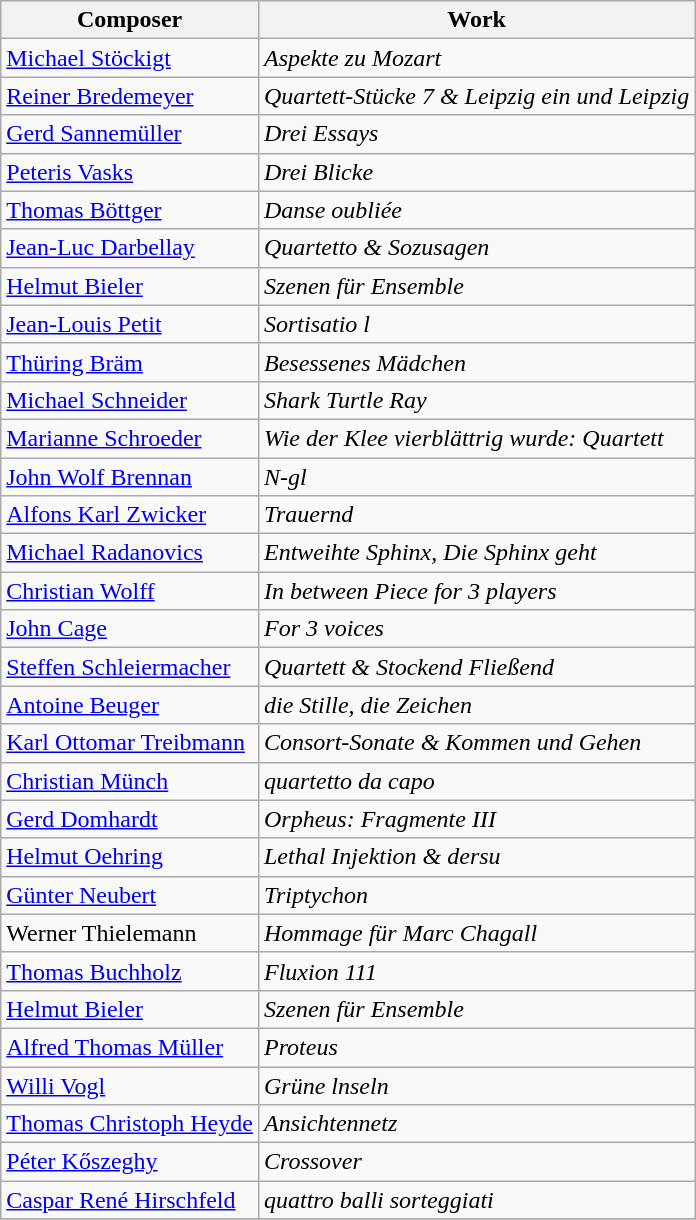<table class="wikitable sortable" |>
<tr class="hintergrundfarbe6">
<th>Composer</th>
<th>Work</th>
</tr>
<tr>
<td><a href='#'>Michael Stöckigt</a></td>
<td><em>Aspekte zu Mozart</em></td>
</tr>
<tr>
<td><a href='#'>Reiner Bredemeyer</a></td>
<td><em>Quartett-Stücke 7 & Leipzig ein und Leipzig</em></td>
</tr>
<tr>
<td><a href='#'>Gerd Sannemüller</a></td>
<td><em>Drei Essays</em></td>
</tr>
<tr>
<td><a href='#'>Peteris Vasks</a></td>
<td><em>Drei Blicke</em></td>
</tr>
<tr>
<td><a href='#'>Thomas Böttger</a></td>
<td><em>Danse oubliée</em></td>
</tr>
<tr>
<td><a href='#'>Jean-Luc Darbellay</a></td>
<td><em>Quartetto & Sozusagen</em></td>
</tr>
<tr>
<td><a href='#'>Helmut Bieler</a></td>
<td><em>Szenen für Ensemble</em></td>
</tr>
<tr>
<td><a href='#'>Jean-Louis Petit</a></td>
<td><em>Sortisatio l</em></td>
</tr>
<tr>
<td><a href='#'>Thüring Bräm</a></td>
<td><em>Besessenes Mädchen</em></td>
</tr>
<tr>
<td><a href='#'>Michael Schneider</a></td>
<td><em>Shark Turtle Ray</em></td>
</tr>
<tr>
<td><a href='#'>Marianne Schroeder</a></td>
<td><em>Wie der Klee vierblättrig wurde: Quartett</em></td>
</tr>
<tr>
<td><a href='#'>John Wolf Brennan</a></td>
<td><em>N-gl</em></td>
</tr>
<tr>
<td><a href='#'>Alfons Karl Zwicker</a></td>
<td><em>Trauernd</em></td>
</tr>
<tr>
<td><a href='#'>Michael Radanovics</a></td>
<td><em>Entweihte Sphinx, Die Sphinx geht</em></td>
</tr>
<tr>
<td><a href='#'>Christian Wolff</a></td>
<td><em>In between Piece for 3 players</em></td>
</tr>
<tr>
<td><a href='#'>John Cage</a></td>
<td><em> For 3 voices</em></td>
</tr>
<tr>
<td><a href='#'>Steffen Schleiermacher</a></td>
<td><em>Quartett & Stockend Fließend</em></td>
</tr>
<tr>
<td><a href='#'>Antoine Beuger</a></td>
<td><em>die Stille, die Zeichen</em></td>
</tr>
<tr>
<td><a href='#'>Karl Ottomar Treibmann</a></td>
<td><em>Consort-Sonate & Kommen und Gehen</em></td>
</tr>
<tr>
<td><a href='#'>Christian Münch</a></td>
<td><em>quartetto da capo</em></td>
</tr>
<tr>
<td><a href='#'>Gerd Domhardt</a></td>
<td><em>Orpheus: Fragmente III</em></td>
</tr>
<tr>
<td><a href='#'>Helmut Oehring</a></td>
<td><em>Lethal Injektion & dersu</em></td>
</tr>
<tr>
<td><a href='#'>Günter Neubert</a></td>
<td><em>Triptychon</em></td>
</tr>
<tr>
<td>Werner Thielemann</td>
<td><em>Hommage für Marc Chagall</em></td>
</tr>
<tr>
<td><a href='#'>Thomas Buchholz</a></td>
<td><em>Fluxion 111</em></td>
</tr>
<tr>
<td><a href='#'>Helmut Bieler</a></td>
<td><em>Szenen für Ensemble</em></td>
</tr>
<tr>
<td><a href='#'>Alfred Thomas Müller</a></td>
<td><em>Proteus</em></td>
</tr>
<tr>
<td><a href='#'>Willi Vogl</a></td>
<td><em>Grüne lnseln</em></td>
</tr>
<tr>
<td><a href='#'>Thomas Christoph Heyde</a></td>
<td><em>Ansichtennetz</em></td>
</tr>
<tr>
<td><a href='#'>Péter Kőszeghy</a></td>
<td><em>Crossover</em></td>
</tr>
<tr>
<td><a href='#'>Caspar René Hirschfeld</a></td>
<td><em>quattro balli sorteggiati</em></td>
</tr>
<tr>
</tr>
</table>
